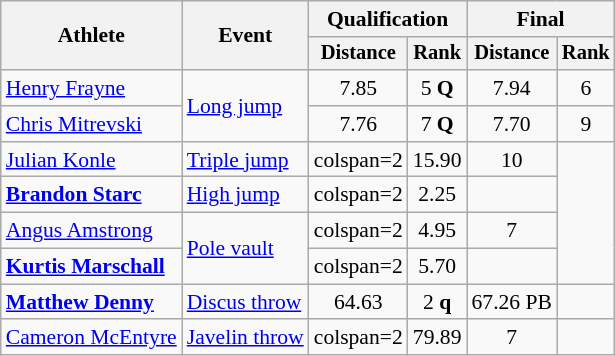<table class="wikitable" style="font-size:90%;text-align:center">
<tr>
<th rowspan="2">Athlete</th>
<th rowspan="2">Event</th>
<th colspan="2">Qualification</th>
<th colspan="2">Final</th>
</tr>
<tr style="font-size:95%">
<th>Distance</th>
<th>Rank</th>
<th>Distance</th>
<th>Rank</th>
</tr>
<tr>
<td align="left"><a href='#'>Henry Frayne</a></td>
<td rowspan="2" style="text-align:left;"><a href='#'>Long jump</a></td>
<td>7.85</td>
<td>5 <strong>Q</strong></td>
<td>7.94</td>
<td>6</td>
</tr>
<tr>
<td align="left"><a href='#'>Chris Mitrevski</a></td>
<td>7.76</td>
<td>7 <strong>Q</strong></td>
<td>7.70</td>
<td>9</td>
</tr>
<tr>
<td align="left"><a href='#'>Julian Konle</a></td>
<td align="left"><a href='#'>Triple jump</a></td>
<td>colspan=2 </td>
<td>15.90</td>
<td>10</td>
</tr>
<tr>
<td align="left"><strong><a href='#'>Brandon Starc</a></strong></td>
<td align="left"><a href='#'>High jump</a></td>
<td>colspan=2 </td>
<td>2.25</td>
<td></td>
</tr>
<tr>
<td align="left"><a href='#'>Angus Amstrong</a></td>
<td rowspan="2" style="text-align:left;"><a href='#'>Pole vault</a></td>
<td>colspan=2 </td>
<td>4.95</td>
<td>7</td>
</tr>
<tr>
<td align="left"><strong><a href='#'>Kurtis Marschall</a></strong></td>
<td>colspan=2 </td>
<td>5.70</td>
<td></td>
</tr>
<tr>
<td align="left"><strong><a href='#'>Matthew Denny</a></strong></td>
<td align="left"><a href='#'>Discus throw</a></td>
<td>64.63</td>
<td>2 <strong>q</strong></td>
<td>67.26 PB</td>
<td></td>
</tr>
<tr>
<td align="left"><a href='#'>Cameron McEntyre</a></td>
<td align="left"><a href='#'>Javelin throw</a></td>
<td>colspan=2 </td>
<td>79.89</td>
<td>7</td>
</tr>
</table>
